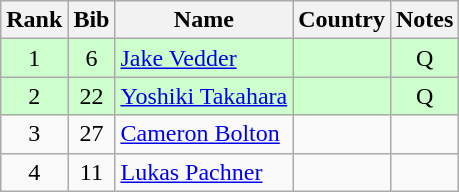<table class="wikitable" style="text-align:center;">
<tr>
<th>Rank</th>
<th>Bib</th>
<th>Name</th>
<th>Country</th>
<th>Notes</th>
</tr>
<tr bgcolor=ccffcc>
<td>1</td>
<td>6</td>
<td align=left><a href='#'>Jake Vedder</a></td>
<td align=left></td>
<td>Q</td>
</tr>
<tr bgcolor=ccffcc>
<td>2</td>
<td>22</td>
<td align=left><a href='#'>Yoshiki Takahara</a></td>
<td align=left></td>
<td>Q</td>
</tr>
<tr>
<td>3</td>
<td>27</td>
<td align=left><a href='#'>Cameron Bolton</a></td>
<td align=left></td>
<td></td>
</tr>
<tr>
<td>4</td>
<td>11</td>
<td align=left><a href='#'>Lukas Pachner</a></td>
<td align=left></td>
<td></td>
</tr>
</table>
